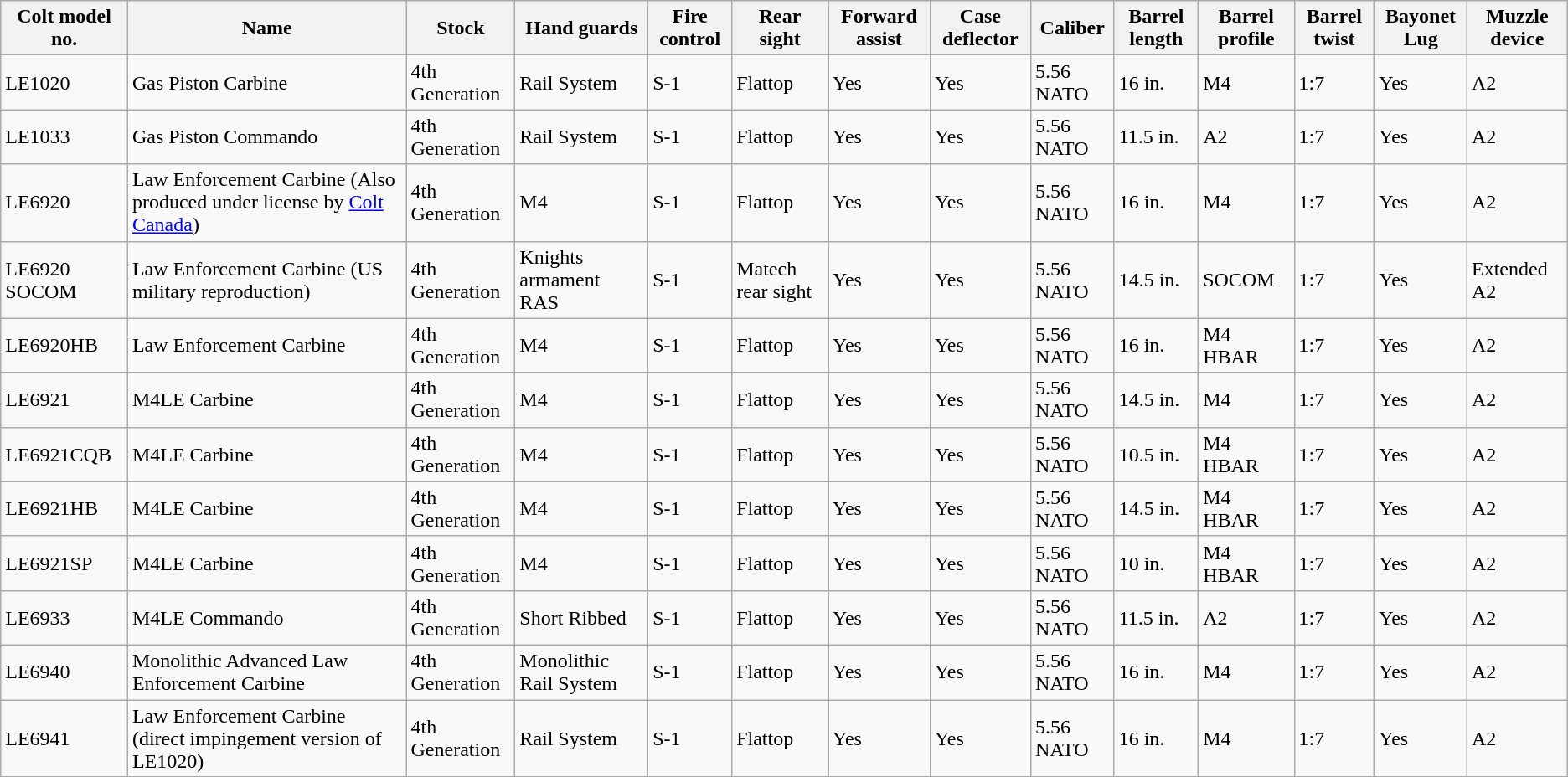<table class="wikitable">
<tr>
<th>Colt model no.</th>
<th>Name</th>
<th>Stock</th>
<th>Hand guards</th>
<th>Fire control</th>
<th>Rear sight</th>
<th>Forward assist</th>
<th>Case deflector</th>
<th>Caliber</th>
<th>Barrel length</th>
<th>Barrel profile</th>
<th>Barrel twist</th>
<th>Bayonet Lug</th>
<th>Muzzle device</th>
</tr>
<tr>
<td>LE1020</td>
<td>Gas Piston Carbine</td>
<td>4th Generation</td>
<td>Rail System</td>
<td>S-1</td>
<td>Flattop</td>
<td>Yes</td>
<td>Yes</td>
<td>5.56 NATO</td>
<td>16 in.</td>
<td>M4</td>
<td>1:7</td>
<td>Yes</td>
<td>A2</td>
</tr>
<tr>
<td>LE1033</td>
<td>Gas Piston Commando</td>
<td>4th Generation</td>
<td>Rail System</td>
<td>S-1</td>
<td>Flattop</td>
<td>Yes</td>
<td>Yes</td>
<td>5.56 NATO</td>
<td>11.5 in.</td>
<td>A2</td>
<td>1:7</td>
<td>Yes</td>
<td>A2</td>
</tr>
<tr>
<td>LE6920</td>
<td>Law Enforcement Carbine (Also produced under license by <a href='#'>Colt Canada</a>)</td>
<td>4th Generation</td>
<td>M4</td>
<td>S-1</td>
<td>Flattop</td>
<td>Yes</td>
<td>Yes</td>
<td>5.56 NATO</td>
<td>16 in.</td>
<td>M4</td>
<td>1:7</td>
<td>Yes</td>
<td>A2</td>
</tr>
<tr>
<td>LE6920 SOCOM</td>
<td>Law Enforcement Carbine (US military reproduction)</td>
<td>4th Generation</td>
<td>Knights armament RAS</td>
<td>S-1</td>
<td>Matech rear sight</td>
<td>Yes</td>
<td>Yes</td>
<td>5.56 NATO</td>
<td>14.5 in.</td>
<td>SOCOM</td>
<td>1:7</td>
<td>Yes</td>
<td>Extended A2</td>
</tr>
<tr>
<td>LE6920HB</td>
<td>Law Enforcement Carbine</td>
<td>4th Generation</td>
<td>M4</td>
<td>S-1</td>
<td>Flattop</td>
<td>Yes</td>
<td>Yes</td>
<td>5.56 NATO</td>
<td>16 in.</td>
<td>M4 HBAR</td>
<td>1:7</td>
<td>Yes</td>
<td>A2</td>
</tr>
<tr>
<td>LE6921</td>
<td>M4LE Carbine</td>
<td>4th Generation</td>
<td>M4</td>
<td>S-1</td>
<td>Flattop</td>
<td>Yes</td>
<td>Yes</td>
<td>5.56 NATO</td>
<td>14.5 in.</td>
<td>M4</td>
<td>1:7</td>
<td>Yes</td>
<td>A2</td>
</tr>
<tr>
<td>LE6921CQB</td>
<td>M4LE Carbine</td>
<td>4th Generation</td>
<td>M4</td>
<td>S-1</td>
<td>Flattop</td>
<td>Yes</td>
<td>Yes</td>
<td>5.56 NATO</td>
<td>10.5 in.</td>
<td>M4 HBAR</td>
<td>1:7</td>
<td>Yes</td>
<td>A2</td>
</tr>
<tr>
<td>LE6921HB</td>
<td>M4LE Carbine</td>
<td>4th Generation</td>
<td>M4</td>
<td>S-1</td>
<td>Flattop</td>
<td>Yes</td>
<td>Yes</td>
<td>5.56 NATO</td>
<td>14.5 in.</td>
<td>M4 HBAR</td>
<td>1:7</td>
<td>Yes</td>
<td>A2</td>
</tr>
<tr>
<td>LE6921SP</td>
<td>M4LE Carbine</td>
<td>4th Generation</td>
<td>M4</td>
<td>S-1</td>
<td>Flattop</td>
<td>Yes</td>
<td>Yes</td>
<td>5.56 NATO</td>
<td>10 in.</td>
<td>M4 HBAR</td>
<td>1:7</td>
<td>Yes</td>
<td>A2</td>
</tr>
<tr>
<td>LE6933</td>
<td>M4LE Commando</td>
<td>4th Generation</td>
<td>Short Ribbed</td>
<td>S-1</td>
<td>Flattop</td>
<td>Yes</td>
<td>Yes</td>
<td>5.56 NATO</td>
<td>11.5 in.</td>
<td>A2</td>
<td>1:7</td>
<td>Yes</td>
<td>A2</td>
</tr>
<tr>
<td>LE6940</td>
<td>Monolithic Advanced Law Enforcement Carbine</td>
<td>4th Generation</td>
<td>Monolithic Rail System</td>
<td>S-1</td>
<td>Flattop</td>
<td>Yes</td>
<td>Yes</td>
<td>5.56 NATO</td>
<td>16 in.</td>
<td>M4</td>
<td>1:7</td>
<td>Yes</td>
<td>A2</td>
</tr>
<tr>
<td>LE6941</td>
<td>Law Enforcement Carbine (direct impingement version of LE1020)</td>
<td>4th Generation</td>
<td>Rail System</td>
<td>S-1</td>
<td>Flattop</td>
<td>Yes</td>
<td>Yes</td>
<td>5.56 NATO</td>
<td>16 in.</td>
<td>M4</td>
<td>1:7</td>
<td>Yes</td>
<td>A2</td>
</tr>
<tr>
</tr>
</table>
